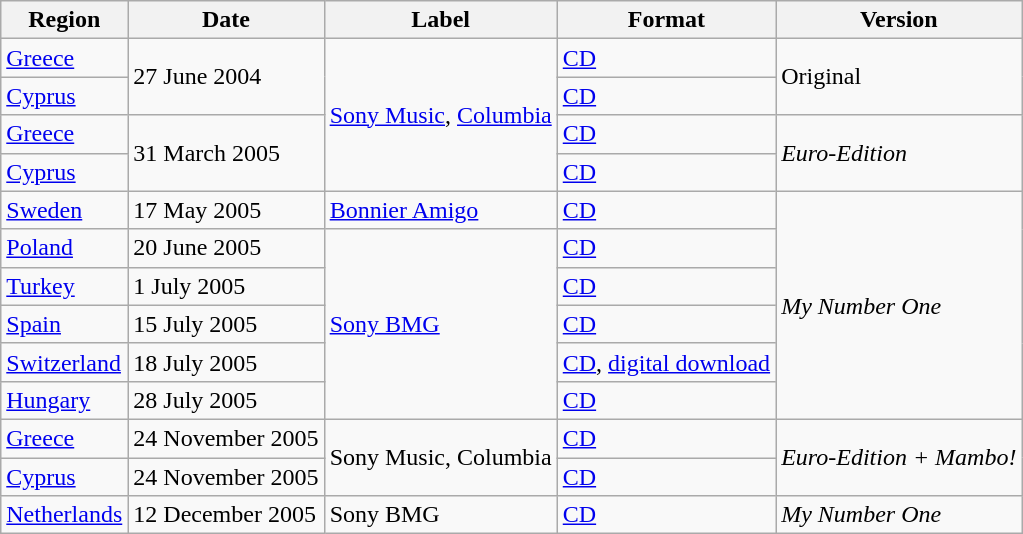<table class="sortable wikitable">
<tr>
<th>Region</th>
<th>Date</th>
<th>Label</th>
<th>Format</th>
<th>Version</th>
</tr>
<tr>
<td><a href='#'>Greece</a></td>
<td rowspan="2">27 June 2004</td>
<td rowspan="4"><a href='#'>Sony Music</a>, <a href='#'>Columbia</a></td>
<td><a href='#'>CD</a></td>
<td rowspan="2">Original</td>
</tr>
<tr>
<td><a href='#'>Cyprus</a></td>
<td><a href='#'>CD</a></td>
</tr>
<tr>
<td><a href='#'>Greece</a></td>
<td rowspan="2">31 March 2005</td>
<td><a href='#'>CD</a></td>
<td rowspan="2"><em>Euro-Edition</em></td>
</tr>
<tr>
<td><a href='#'>Cyprus</a></td>
<td><a href='#'>CD</a></td>
</tr>
<tr>
<td><a href='#'>Sweden</a></td>
<td>17 May 2005</td>
<td><a href='#'>Bonnier Amigo</a></td>
<td><a href='#'>CD</a></td>
<td rowspan="6"><em>My Number One</em></td>
</tr>
<tr>
<td><a href='#'>Poland</a></td>
<td>20 June 2005</td>
<td rowspan="5"><a href='#'>Sony BMG</a></td>
<td><a href='#'>CD</a></td>
</tr>
<tr>
<td><a href='#'>Turkey</a></td>
<td>1 July 2005</td>
<td><a href='#'>CD</a></td>
</tr>
<tr>
<td><a href='#'>Spain</a></td>
<td>15 July 2005</td>
<td><a href='#'>CD</a></td>
</tr>
<tr>
<td><a href='#'>Switzerland</a></td>
<td>18 July 2005</td>
<td><a href='#'>CD</a>, <a href='#'>digital download</a></td>
</tr>
<tr>
<td><a href='#'>Hungary</a></td>
<td>28 July 2005</td>
<td><a href='#'>CD</a></td>
</tr>
<tr>
<td><a href='#'>Greece</a></td>
<td>24 November 2005</td>
<td rowspan="2">Sony Music, Columbia</td>
<td><a href='#'>CD</a></td>
<td rowspan="2"><em>Euro-Edition + Mambo!</em></td>
</tr>
<tr>
<td><a href='#'>Cyprus</a></td>
<td>24 November 2005</td>
<td><a href='#'>CD</a></td>
</tr>
<tr>
<td><a href='#'>Netherlands</a></td>
<td>12 December 2005</td>
<td>Sony BMG</td>
<td><a href='#'>CD</a></td>
<td><em>My Number One</em></td>
</tr>
</table>
